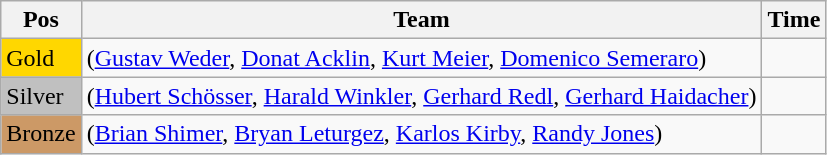<table class="wikitable">
<tr>
<th>Pos</th>
<th>Team</th>
<th>Time</th>
</tr>
<tr>
<td style="background:gold">Gold</td>
<td> (<a href='#'>Gustav Weder</a>, <a href='#'>Donat Acklin</a>, <a href='#'>Kurt Meier</a>, <a href='#'>Domenico Semeraro</a>)</td>
<td></td>
</tr>
<tr>
<td style="background:silver">Silver</td>
<td> (<a href='#'>Hubert Schösser</a>, <a href='#'>Harald Winkler</a>, <a href='#'>Gerhard Redl</a>, <a href='#'>Gerhard Haidacher</a>)</td>
<td></td>
</tr>
<tr>
<td style="background:#cc9966">Bronze</td>
<td> (<a href='#'>Brian Shimer</a>, <a href='#'>Bryan Leturgez</a>, <a href='#'>Karlos Kirby</a>, <a href='#'>Randy Jones</a>)</td>
<td></td>
</tr>
</table>
